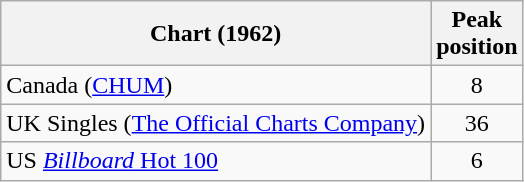<table class="wikitable sortable">
<tr>
<th>Chart (1962)</th>
<th>Peak<br>position</th>
</tr>
<tr>
<td align="left">Canada (<a href='#'>CHUM</a>)</td>
<td align="center">8</td>
</tr>
<tr>
<td>UK Singles (<a href='#'>The Official Charts Company</a>)</td>
<td align="center">36</td>
</tr>
<tr>
<td align="left">US <a href='#'><em>Billboard</em> Hot 100</a></td>
<td align="center">6</td>
</tr>
</table>
